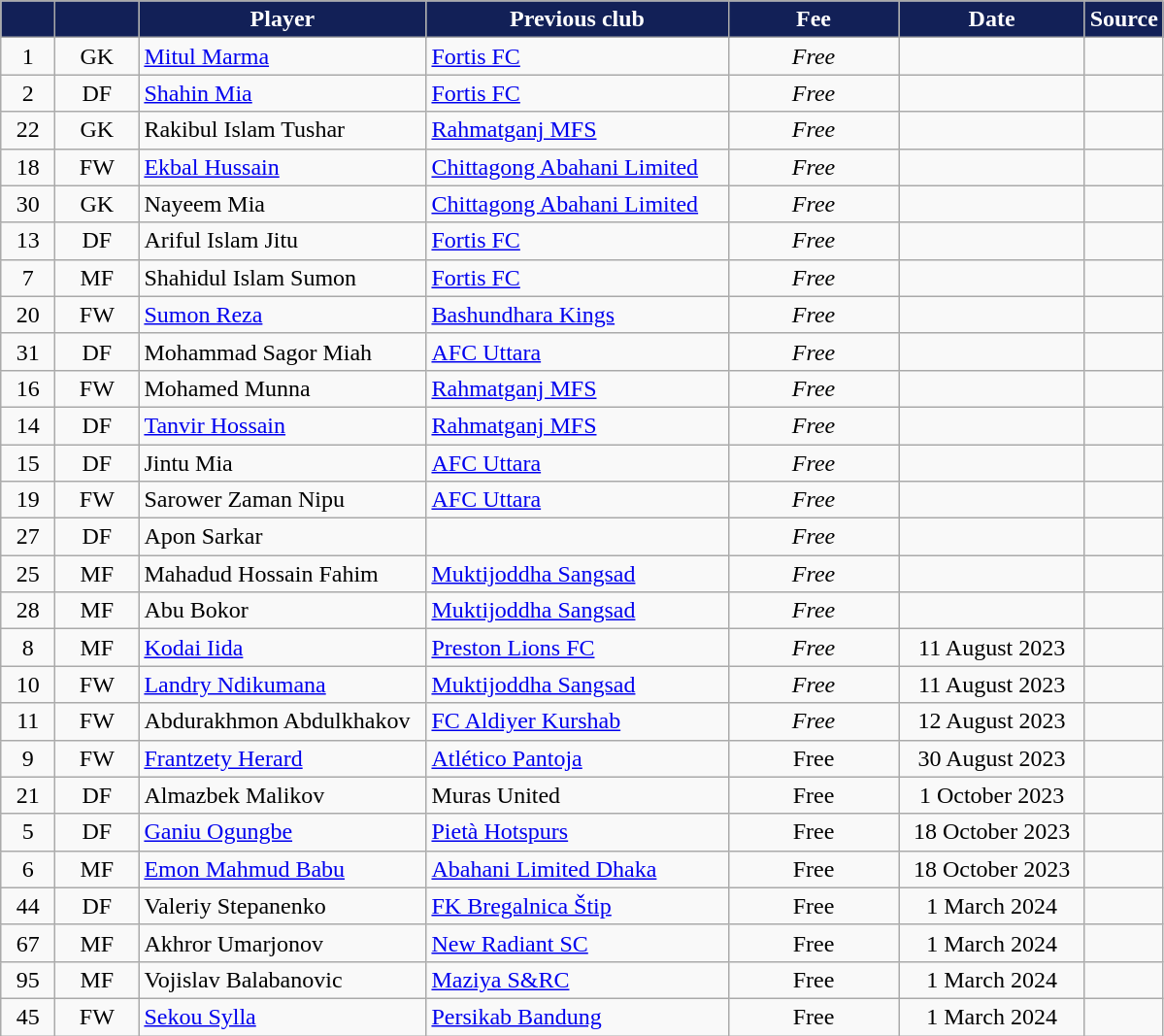<table class="wikitable plainrowheaders sortable" style="text-align:center">
<tr>
<th style="background:#122057; color:white; width:30px;"></th>
<th style="background:#122057; color:white; width:50px;"></th>
<th style="background:#122057; color:white; width:190px;">Player</th>
<th style="background:#122057; color:white; width:200px;">Previous club</th>
<th style="background:#122057; color:white; width:110px;">Fee</th>
<th style="background:#122057; color:white; width:120px;">Date</th>
<th style="background:#122057; color:white; width:10px;">Source</th>
</tr>
<tr>
<td align="center">1</td>
<td align="center">GK</td>
<td align="left"><a href='#'>Mitul Marma</a></td>
<td align="left"><a href='#'>Fortis FC</a></td>
<td align="center"><em>Free</em></td>
<td></td>
<td></td>
</tr>
<tr>
<td align="center">2</td>
<td align="center">DF</td>
<td align="left"><a href='#'>Shahin Mia</a></td>
<td align="left"><a href='#'>Fortis FC</a></td>
<td align="center"><em>Free</em></td>
<td></td>
<td></td>
</tr>
<tr>
<td align="center">22</td>
<td align="center">GK</td>
<td align="left">Rakibul Islam Tushar</td>
<td align="left"><a href='#'>Rahmatganj MFS</a></td>
<td align="center"><em>Free</em></td>
<td></td>
<td></td>
</tr>
<tr>
<td align="center">18</td>
<td align="center">FW</td>
<td align="left"><a href='#'>Ekbal Hussain</a></td>
<td align="left"><a href='#'>Chittagong Abahani Limited</a></td>
<td align="center"><em>Free</em></td>
<td></td>
<td></td>
</tr>
<tr>
<td align="center">30</td>
<td align="center">GK</td>
<td align="left">Nayeem Mia</td>
<td align="left"><a href='#'>Chittagong Abahani Limited</a></td>
<td align="center"><em>Free</em></td>
<td></td>
<td></td>
</tr>
<tr>
<td align="center">13</td>
<td align="center">DF</td>
<td align="left">Ariful Islam Jitu</td>
<td align="left"><a href='#'>Fortis FC</a></td>
<td align="center"><em>Free</em></td>
<td></td>
<td></td>
</tr>
<tr>
<td align="center">7</td>
<td align="center">MF</td>
<td align="left">Shahidul Islam Sumon</td>
<td align="left"><a href='#'>Fortis FC</a></td>
<td align="center"><em>Free</em></td>
<td></td>
<td></td>
</tr>
<tr>
<td align="center">20</td>
<td align="center">FW</td>
<td align="left"><a href='#'>Sumon Reza</a></td>
<td align="left"><a href='#'>Bashundhara Kings</a></td>
<td align="center"><em>Free</em></td>
<td></td>
<td></td>
</tr>
<tr>
<td align="center">31</td>
<td align="center">DF</td>
<td align="left">Mohammad Sagor Miah</td>
<td align="left"><a href='#'>AFC Uttara</a></td>
<td align="center"><em>Free</em></td>
<td></td>
<td></td>
</tr>
<tr>
<td align="center">16</td>
<td align="center">FW</td>
<td align="left">Mohamed Munna</td>
<td align="left"><a href='#'>Rahmatganj MFS</a></td>
<td align="center"><em>Free</em></td>
<td></td>
<td></td>
</tr>
<tr>
<td align="center">14</td>
<td align="center">DF</td>
<td align="left"><a href='#'>Tanvir Hossain</a></td>
<td align="left"><a href='#'>Rahmatganj MFS</a></td>
<td align="center"><em>Free</em></td>
<td></td>
<td></td>
</tr>
<tr>
<td align="center">15</td>
<td align="center">DF</td>
<td align="left">Jintu Mia</td>
<td align="left"><a href='#'>AFC Uttara</a></td>
<td align="center"><em>Free</em></td>
<td></td>
<td></td>
</tr>
<tr>
<td align="center">19</td>
<td align="center">FW</td>
<td align="left">Sarower Zaman Nipu</td>
<td align="left"><a href='#'>AFC Uttara</a></td>
<td align="center"><em>Free</em></td>
<td></td>
<td></td>
</tr>
<tr>
<td align="center">27</td>
<td align="center">DF</td>
<td align="left">Apon Sarkar</td>
<td align="left"></td>
<td align="center"><em>Free</em></td>
<td></td>
<td></td>
</tr>
<tr>
<td align="center">25</td>
<td align="center">MF</td>
<td align="left">Mahadud Hossain Fahim</td>
<td align="left"><a href='#'>Muktijoddha Sangsad</a></td>
<td align="center"><em>Free</em></td>
<td></td>
<td></td>
</tr>
<tr>
<td align="center">28</td>
<td align="center">MF</td>
<td align="left">Abu Bokor</td>
<td align="left"><a href='#'>Muktijoddha Sangsad</a></td>
<td align="center"><em>Free</em></td>
<td></td>
<td></td>
</tr>
<tr>
<td align="center">8</td>
<td align="center">MF</td>
<td align="left"> <a href='#'>Kodai Iida</a></td>
<td align="left"> <a href='#'>Preston Lions FC</a></td>
<td><em>Free</em></td>
<td>11 August 2023</td>
<td></td>
</tr>
<tr>
<td align="center">10</td>
<td align="center">FW</td>
<td align="left"> <a href='#'>Landry Ndikumana</a></td>
<td align="left"><a href='#'>Muktijoddha Sangsad</a></td>
<td><em>Free</em></td>
<td>11 August 2023</td>
<td></td>
</tr>
<tr>
<td align="center">11</td>
<td align="center">FW</td>
<td align="left"> Abdurakhmon Abdulkhakov</td>
<td align="left"> <a href='#'>FC Aldiyer Kurshab</a></td>
<td><em>Free</em></td>
<td>12 August 2023</td>
<td></td>
</tr>
<tr>
<td align="center">9</td>
<td align="center">FW</td>
<td align="left"> <a href='#'>Frantzety Herard</a></td>
<td align="left"> <a href='#'>Atlético Pantoja</a></td>
<td>Free</td>
<td>30 August 2023</td>
<td></td>
</tr>
<tr>
<td align="center">21</td>
<td align="center">DF</td>
<td align="left"> Almazbek Malikov</td>
<td align="left"> Muras United</td>
<td>Free</td>
<td>1 October 2023</td>
<td></td>
</tr>
<tr>
<td align="center">5</td>
<td align="center">DF</td>
<td align="left"> <a href='#'>Ganiu Ogungbe</a></td>
<td align="left"> <a href='#'>Pietà Hotspurs</a></td>
<td>Free</td>
<td>18 October 2023</td>
<td></td>
</tr>
<tr>
<td align="center">6</td>
<td align="center">MF</td>
<td align="left"><a href='#'>Emon Mahmud Babu</a></td>
<td align="left"><a href='#'>Abahani Limited Dhaka</a></td>
<td>Free</td>
<td>18 October 2023</td>
<td></td>
</tr>
<tr>
<td align="center">44</td>
<td align="center">DF</td>
<td align="left">  Valeriy Stepanenko</td>
<td align="left"> <a href='#'>FK Bregalnica Štip</a></td>
<td>Free</td>
<td>1 March 2024</td>
<td></td>
</tr>
<tr>
<td align="center">67</td>
<td align="center">MF</td>
<td align="left"> Akhror Umarjonov</td>
<td align="left"> <a href='#'>New Radiant SC</a></td>
<td>Free</td>
<td>1 March 2024</td>
<td></td>
</tr>
<tr>
<td align="center">95</td>
<td align="center">MF</td>
<td align="left"> Vojislav Balabanovic</td>
<td align="left"> <a href='#'>Maziya S&RC</a></td>
<td>Free</td>
<td>1 March 2024</td>
<td></td>
</tr>
<tr>
<td align="center">45</td>
<td align="center">FW</td>
<td align="left"> <a href='#'>Sekou Sylla</a></td>
<td align="left"> <a href='#'>Persikab Bandung</a></td>
<td>Free</td>
<td>1 March 2024</td>
<td></td>
</tr>
</table>
